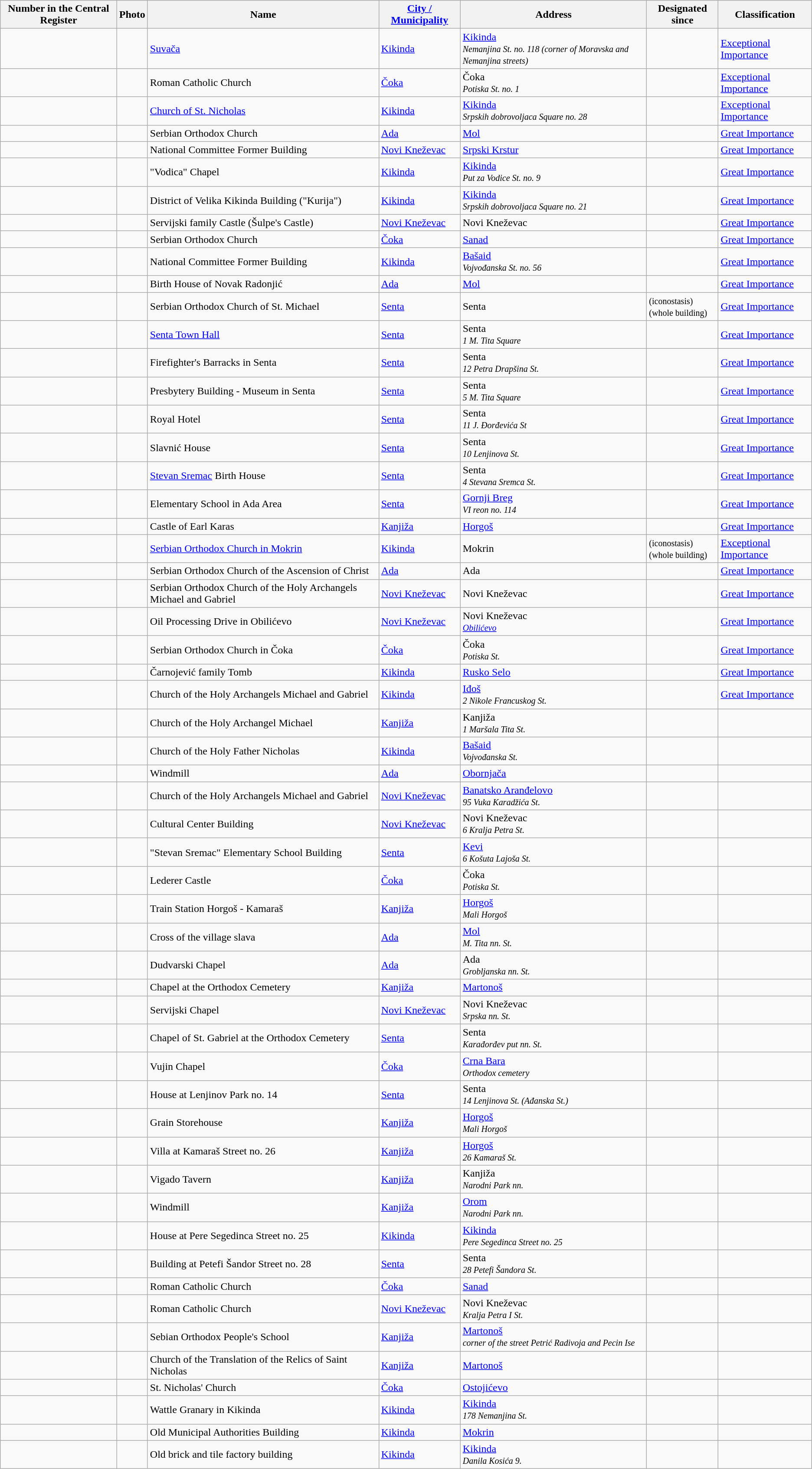<table class="wikitable sortable">
<tr>
<th>Number in the Central Register</th>
<th>Photo</th>
<th>Name</th>
<th><a href='#'>City / Municipality</a></th>
<th>Address</th>
<th>Designated since</th>
<th>Classification</th>
</tr>
<tr>
<td></td>
<td></td>
<td><a href='#'>Suvača</a></td>
<td><a href='#'>Kikinda</a></td>
<td><a href='#'>Kikinda</a><br><small><em>Nemanjina St. no. 118 (corner of Moravska and Nemanjina streets)</em></small>
</td>
<td></td>
<td><a href='#'>Exceptional Importance</a></td>
</tr>
<tr>
<td></td>
<td></td>
<td>Roman Catholic Church</td>
<td><a href='#'>Čoka</a></td>
<td>Čoka<br><small><em>Potiska St. no. 1</em></small>
</td>
<td></td>
<td><a href='#'>Exceptional Importance</a></td>
</tr>
<tr>
<td></td>
<td></td>
<td><a href='#'>Church of St. Nicholas</a></td>
<td><a href='#'>Kikinda</a></td>
<td><a href='#'>Kikinda</a><br><small><em>Srpskih dobrovoljaca Square no. 28</em></small>
</td>
<td></td>
<td><a href='#'>Exceptional Importance</a></td>
</tr>
<tr>
<td></td>
<td></td>
<td>Serbian Orthodox Church</td>
<td><a href='#'>Ada</a></td>
<td><a href='#'>Mol</a><br></td>
<td></td>
<td><a href='#'>Great Importance</a></td>
</tr>
<tr>
<td></td>
<td></td>
<td>National Committee Former Building</td>
<td><a href='#'>Novi Kneževac</a></td>
<td><a href='#'>Srpski Krstur</a><br></td>
<td></td>
<td><a href='#'>Great Importance</a></td>
</tr>
<tr>
<td></td>
<td></td>
<td>"Vodica" Chapel</td>
<td><a href='#'>Kikinda</a></td>
<td><a href='#'>Kikinda</a><br><em><small>Put za Vodice St. no. 9</small></em>
</td>
<td align="left"></td>
<td><a href='#'>Great Importance</a></td>
</tr>
<tr>
<td></td>
<td></td>
<td>District of Velika Kikinda Building ("Kurija")</td>
<td><a href='#'>Kikinda</a></td>
<td><a href='#'>Kikinda</a><br><small><em>Srpskih dobrovoljaca Square no. 21</em></small>
</td>
<td align="left"></td>
<td><a href='#'>Great Importance</a></td>
</tr>
<tr>
<td></td>
<td></td>
<td>Servijski family Castle (Šulpe's Castle)</td>
<td><a href='#'>Novi Kneževac</a></td>
<td>Novi Kneževac<br></td>
<td></td>
<td><a href='#'>Great Importance</a></td>
</tr>
<tr>
<td></td>
<td></td>
<td>Serbian Orthodox Church</td>
<td><a href='#'>Čoka</a></td>
<td><a href='#'>Sanad</a><br></td>
<td></td>
<td><a href='#'>Great Importance</a></td>
</tr>
<tr>
<td></td>
<td></td>
<td>National Committee Former Building</td>
<td><a href='#'>Kikinda</a></td>
<td><a href='#'>Bašaid</a><br><small><em>Vojvođanska St. no. 56</em></small><br></td>
<td></td>
<td><a href='#'>Great Importance</a></td>
</tr>
<tr>
<td></td>
<td></td>
<td>Birth House of Novak Radonjić</td>
<td><a href='#'>Ada</a></td>
<td><a href='#'>Mol</a><br></td>
<td></td>
<td><a href='#'>Great Importance</a></td>
</tr>
<tr>
<td></td>
<td></td>
<td>Serbian Orthodox Church of St. Michael</td>
<td><a href='#'>Senta</a></td>
<td>Senta<br></td>
<td> <small>(iconostasis)</small><br> <small>(whole building)</small></td>
<td><a href='#'>Great Importance</a></td>
</tr>
<tr>
<td></td>
<td></td>
<td><a href='#'>Senta Town Hall</a></td>
<td><a href='#'>Senta</a></td>
<td>Senta<br><em><small>1 M. Tita Square</small></em>
</td>
<td></td>
<td><a href='#'>Great Importance</a></td>
</tr>
<tr>
<td></td>
<td></td>
<td>Firefighter's Barracks in Senta</td>
<td><a href='#'>Senta</a></td>
<td>Senta<br><em><small>12 Petra Drapšina St.</small></em>
</td>
<td></td>
<td><a href='#'>Great Importance</a></td>
</tr>
<tr>
<td></td>
<td></td>
<td>Presbytery Building - Museum in Senta</td>
<td><a href='#'>Senta</a></td>
<td>Senta<br><em><small>5 M. Tita Square</small></em>
</td>
<td></td>
<td><a href='#'>Great Importance</a></td>
</tr>
<tr>
<td></td>
<td></td>
<td>Royal Hotel</td>
<td><a href='#'>Senta</a></td>
<td>Senta<br><em><small>11 J. Đorđevića St</small></em>
</td>
<td></td>
<td><a href='#'>Great Importance</a></td>
</tr>
<tr>
<td></td>
<td></td>
<td>Slavnić House</td>
<td><a href='#'>Senta</a></td>
<td>Senta<br><em><small>10 Lenjinova St.</small></em>
</td>
<td></td>
<td><a href='#'>Great Importance</a></td>
</tr>
<tr>
<td></td>
<td></td>
<td><a href='#'>Stevan Sremac</a> Birth House</td>
<td><a href='#'>Senta</a></td>
<td>Senta<br><em><small>4 Stevana Sremca St.</small></em>
</td>
<td></td>
<td><a href='#'>Great Importance</a></td>
</tr>
<tr>
<td></td>
<td></td>
<td>Elementary School in Ada Area</td>
<td><a href='#'>Senta</a></td>
<td><a href='#'>Gornji Breg</a><br><em><small>VI reon no. 114</small></em>
</td>
<td></td>
<td><a href='#'>Great Importance</a></td>
</tr>
<tr>
<td></td>
<td></td>
<td>Castle of Earl Karas</td>
<td><a href='#'>Kanjiža</a></td>
<td><a href='#'>Horgoš</a><br></td>
<td></td>
<td><a href='#'>Great Importance</a></td>
</tr>
<tr>
<td></td>
<td></td>
<td><a href='#'>Serbian Orthodox Church in Mokrin</a></td>
<td><a href='#'>Kikinda</a></td>
<td>Mokrin<br></td>
<td> <small>(iconostasis)</small><br> <small>(whole building)</small></td>
<td><a href='#'>Exceptional Importance</a></td>
</tr>
<tr>
<td></td>
<td></td>
<td>Serbian Orthodox Church of the Ascension of Christ</td>
<td><a href='#'>Ada</a></td>
<td>Ada<br></td>
<td></td>
<td><a href='#'>Great Importance</a></td>
</tr>
<tr>
<td></td>
<td></td>
<td>Serbian Orthodox Church of the Holy Archangels Michael and Gabriel</td>
<td><a href='#'>Novi Kneževac</a></td>
<td>Novi Kneževac<br></td>
<td></td>
<td><a href='#'>Great Importance</a></td>
</tr>
<tr>
<td></td>
<td></td>
<td>Oil Processing Drive in Obilićevo</td>
<td><a href='#'>Novi Kneževac</a></td>
<td>Novi Kneževac<br><em><small><a href='#'>Obilićevo</a></small></em>
</td>
<td></td>
<td><a href='#'>Great Importance</a></td>
</tr>
<tr>
<td></td>
<td></td>
<td>Serbian Orthodox Church in Čoka</td>
<td><a href='#'>Čoka</a></td>
<td>Čoka<br><em><small>Potiska St.</small></em>
</td>
<td></td>
<td><a href='#'>Great Importance</a></td>
</tr>
<tr>
<td></td>
<td></td>
<td>Čarnojević family Tomb</td>
<td><a href='#'>Kikinda</a></td>
<td><a href='#'>Rusko Selo</a><br></td>
<td></td>
<td><a href='#'>Great Importance</a></td>
</tr>
<tr>
<td></td>
<td></td>
<td>Church of the Holy Archangels Michael and Gabriel</td>
<td><a href='#'>Kikinda</a></td>
<td><a href='#'>Iđoš</a><br><em><small>2 Nikole Francuskog St.</small></em>
</td>
<td align="left"></td>
<td><a href='#'>Great Importance</a></td>
</tr>
<tr>
<td></td>
<td></td>
<td>Church of the Holy Archangel Michael</td>
<td><a href='#'>Kanjiža</a></td>
<td>Kanjiža<br><em><small>1 Maršala Tita St.</small></em>
</td>
<td></td>
<td></td>
</tr>
<tr>
<td></td>
<td></td>
<td>Church of the Holy Father Nicholas</td>
<td><a href='#'>Kikinda</a></td>
<td><a href='#'>Bašaid</a><br><em><small>Vojvođanska St.</small></em>
</td>
<td></td>
<td></td>
</tr>
<tr>
<td></td>
<td></td>
<td>Windmill</td>
<td><a href='#'>Ada</a></td>
<td><a href='#'>Obornjača</a><br></td>
<td></td>
<td></td>
</tr>
<tr>
<td></td>
<td></td>
<td>Church of the Holy Archangels Michael and Gabriel</td>
<td><a href='#'>Novi Kneževac</a></td>
<td><a href='#'>Banatsko Aranđelovo</a><br><em><small>95 Vuka Karadžića St.</small></em>
</td>
<td></td>
<td></td>
</tr>
<tr>
<td></td>
<td></td>
<td>Cultural Center Building</td>
<td><a href='#'>Novi Kneževac</a></td>
<td>Novi Kneževac<br><em><small>6 Kralja Petra St.</small></em>
</td>
<td></td>
<td></td>
</tr>
<tr>
<td></td>
<td></td>
<td>"Stevan Sremac" Elementary School Building</td>
<td><a href='#'>Senta</a></td>
<td><a href='#'>Kevi</a><br><em><small>6 Košuta Lajoša St.</small></em>
</td>
<td></td>
<td></td>
</tr>
<tr>
<td></td>
<td></td>
<td>Lederer Castle</td>
<td><a href='#'>Čoka</a></td>
<td>Čoka<br><em><small>Potiska St.</small></em>
</td>
<td></td>
<td></td>
</tr>
<tr>
<td></td>
<td></td>
<td>Train Station Horgoš - Kamaraš</td>
<td><a href='#'>Kanjiža</a></td>
<td><a href='#'>Horgoš</a><br><em><small>Mali Horgoš</small></em>
</td>
<td></td>
<td></td>
</tr>
<tr>
<td></td>
<td></td>
<td>Cross of the village slava</td>
<td><a href='#'>Ada</a></td>
<td><a href='#'>Mol</a><br><em><small>M. Tita nn. St.</small></em>
</td>
<td></td>
<td></td>
</tr>
<tr>
<td></td>
<td></td>
<td>Dudvarski Chapel</td>
<td><a href='#'>Ada</a></td>
<td>Ada<br><em><small>Grobljanska nn. St.</small></em>
</td>
<td></td>
<td></td>
</tr>
<tr>
<td></td>
<td></td>
<td>Chapel at the Orthodox Cemetery</td>
<td><a href='#'>Kanjiža</a></td>
<td><a href='#'>Martonoš</a><br></td>
<td></td>
<td></td>
</tr>
<tr>
<td></td>
<td></td>
<td>Servijski Chapel</td>
<td><a href='#'>Novi Kneževac</a></td>
<td>Novi Kneževac<br><em><small>Srpska nn. St.</small></em>
</td>
<td></td>
<td></td>
</tr>
<tr>
<td></td>
<td></td>
<td>Chapel of St. Gabriel at the Orthodox Cemetery</td>
<td><a href='#'>Senta</a></td>
<td>Senta<br><em><small>Karađorđev put nn. St.</small></em>
</td>
<td></td>
<td></td>
</tr>
<tr>
<td></td>
<td></td>
<td>Vujin Chapel</td>
<td><a href='#'>Čoka</a></td>
<td><a href='#'>Crna Bara</a><br><em><small>Orthodox cemetery</small></em>
</td>
<td></td>
<td></td>
</tr>
<tr>
<td></td>
<td></td>
<td>House at Lenjinov Park no. 14</td>
<td><a href='#'>Senta</a></td>
<td>Senta<br><em><small>14 Lenjinova St. (Ađanska St.)</small></em>
</td>
<td></td>
<td></td>
</tr>
<tr>
<td></td>
<td></td>
<td>Grain Storehouse</td>
<td><a href='#'>Kanjiža</a></td>
<td><a href='#'>Horgoš</a><br><em><small>Mali Horgoš</small></em>
</td>
<td></td>
<td></td>
</tr>
<tr>
<td></td>
<td></td>
<td>Villa at Kamaraš Street no. 26</td>
<td><a href='#'>Kanjiža</a></td>
<td><a href='#'>Horgoš</a><br><em><small>26 Kamaraš St.</small></em>
</td>
<td></td>
<td></td>
</tr>
<tr>
<td></td>
<td></td>
<td>Vigado Tavern</td>
<td><a href='#'>Kanjiža</a></td>
<td>Kanjiža<br><em><small>Narodni Park nn.</small></em>
</td>
<td></td>
<td></td>
</tr>
<tr>
<td></td>
<td></td>
<td>Windmill</td>
<td><a href='#'>Kanjiža</a></td>
<td><a href='#'>Orom</a><br><em><small>Narodni Park nn.</small></em>
</td>
<td></td>
<td></td>
</tr>
<tr>
<td></td>
<td></td>
<td>House at Pere Segedinca Street no. 25</td>
<td><a href='#'>Kikinda</a></td>
<td><a href='#'>Kikinda</a><br><small><em>Pere Segedinca Street no. 25</em></small>
</td>
<td></td>
<td></td>
</tr>
<tr>
<td></td>
<td></td>
<td>Building at Petefi Šandor Street no. 28</td>
<td><a href='#'>Senta</a></td>
<td>Senta<br><em><small>28 Petefi Šandora St.</small></em>
</td>
<td></td>
<td></td>
</tr>
<tr>
<td></td>
<td></td>
<td>Roman Catholic Church</td>
<td><a href='#'>Čoka</a></td>
<td><a href='#'>Sanad</a><br></td>
<td></td>
<td></td>
</tr>
<tr>
<td></td>
<td></td>
<td>Roman Catholic Church</td>
<td><a href='#'>Novi Kneževac</a></td>
<td>Novi Kneževac<br><em><small>Kralja Petra I St.</small></em>
</td>
<td></td>
<td></td>
</tr>
<tr>
<td></td>
<td></td>
<td>Sebian Orthodox People's School</td>
<td><a href='#'>Kanjiža</a></td>
<td><a href='#'>Martonoš</a><br><em><small>corner of the street Petrić Radivoja and Pecin Ise</small></em>
</td>
<td></td>
<td></td>
</tr>
<tr>
<td></td>
<td></td>
<td>Church of the Translation of the Relics of Saint Nicholas</td>
<td><a href='#'>Kanjiža</a></td>
<td><a href='#'>Martonoš</a><br></td>
<td></td>
<td></td>
</tr>
<tr>
<td></td>
<td></td>
<td>St. Nicholas' Church</td>
<td><a href='#'>Čoka</a></td>
<td><a href='#'>Ostojićevo</a><br></td>
<td></td>
<td></td>
</tr>
<tr>
<td></td>
<td></td>
<td>Wattle Granary in Kikinda</td>
<td><a href='#'>Kikinda</a></td>
<td><a href='#'>Kikinda</a><br><small><em>178 Nemanjina St.</em></small>
</td>
<td></td>
<td></td>
</tr>
<tr>
<td></td>
<td></td>
<td>Old Municipal Authorities Building</td>
<td><a href='#'>Kikinda</a></td>
<td><a href='#'>Mokrin</a><br></td>
<td></td>
<td></td>
</tr>
<tr>
<td></td>
<td></td>
<td>Old brick and tile factory building</td>
<td><a href='#'>Kikinda</a></td>
<td><a href='#'>Kikinda</a><br><small><em>Danila Kosića 9.</em></small>
</td>
<td></td>
<td></td>
</tr>
</table>
